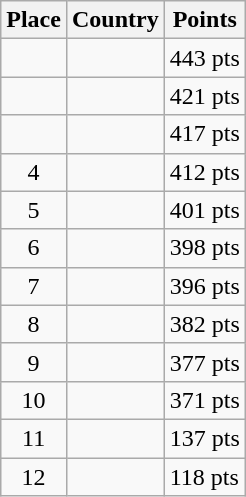<table class="wikitable sortable">
<tr>
<th>Place</th>
<th>Country</th>
<th>Points</th>
</tr>
<tr>
<td align=center></td>
<td></td>
<td>443 pts</td>
</tr>
<tr>
<td align=center></td>
<td></td>
<td>421 pts</td>
</tr>
<tr>
<td align=center></td>
<td></td>
<td>417 pts</td>
</tr>
<tr>
<td align=center>4</td>
<td></td>
<td>412 pts</td>
</tr>
<tr>
<td align=center>5</td>
<td></td>
<td>401 pts</td>
</tr>
<tr>
<td align=center>6</td>
<td></td>
<td>398 pts</td>
</tr>
<tr>
<td align=center>7</td>
<td></td>
<td>396 pts</td>
</tr>
<tr>
<td align=center>8</td>
<td></td>
<td>382 pts</td>
</tr>
<tr>
<td align=center>9</td>
<td></td>
<td>377 pts</td>
</tr>
<tr>
<td align=center>10</td>
<td></td>
<td>371 pts</td>
</tr>
<tr>
<td align=center>11</td>
<td></td>
<td>137 pts</td>
</tr>
<tr>
<td align=center>12</td>
<td></td>
<td>118 pts</td>
</tr>
</table>
